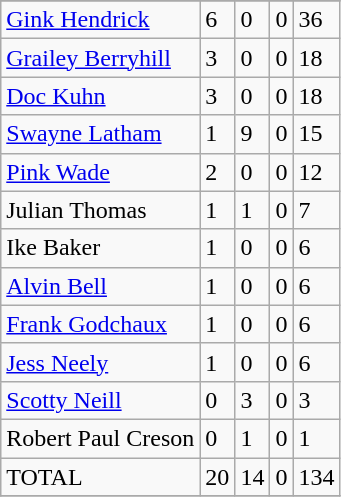<table class="wikitable">
<tr>
</tr>
<tr>
<td><a href='#'>Gink Hendrick</a></td>
<td>6</td>
<td>0</td>
<td>0</td>
<td>36</td>
</tr>
<tr>
<td><a href='#'>Grailey Berryhill</a></td>
<td>3</td>
<td>0</td>
<td>0</td>
<td>18</td>
</tr>
<tr>
<td><a href='#'>Doc Kuhn</a></td>
<td>3</td>
<td>0</td>
<td>0</td>
<td>18</td>
</tr>
<tr>
<td><a href='#'>Swayne Latham</a></td>
<td>1</td>
<td>9</td>
<td>0</td>
<td>15</td>
</tr>
<tr>
<td><a href='#'>Pink Wade</a></td>
<td>2</td>
<td>0</td>
<td>0</td>
<td>12</td>
</tr>
<tr>
<td>Julian Thomas</td>
<td>1</td>
<td>1</td>
<td>0</td>
<td>7</td>
</tr>
<tr>
<td>Ike Baker</td>
<td>1</td>
<td>0</td>
<td>0</td>
<td>6</td>
</tr>
<tr>
<td><a href='#'>Alvin Bell</a></td>
<td>1</td>
<td>0</td>
<td>0</td>
<td>6</td>
</tr>
<tr>
<td><a href='#'>Frank Godchaux</a></td>
<td>1</td>
<td>0</td>
<td>0</td>
<td>6</td>
</tr>
<tr>
<td><a href='#'>Jess Neely</a></td>
<td>1</td>
<td>0</td>
<td>0</td>
<td>6</td>
</tr>
<tr>
<td><a href='#'>Scotty Neill</a></td>
<td>0</td>
<td>3</td>
<td>0</td>
<td>3</td>
</tr>
<tr>
<td>Robert Paul Creson</td>
<td>0</td>
<td>1</td>
<td>0</td>
<td>1</td>
</tr>
<tr>
<td>TOTAL</td>
<td>20</td>
<td>14</td>
<td>0</td>
<td>134</td>
</tr>
<tr>
</tr>
</table>
